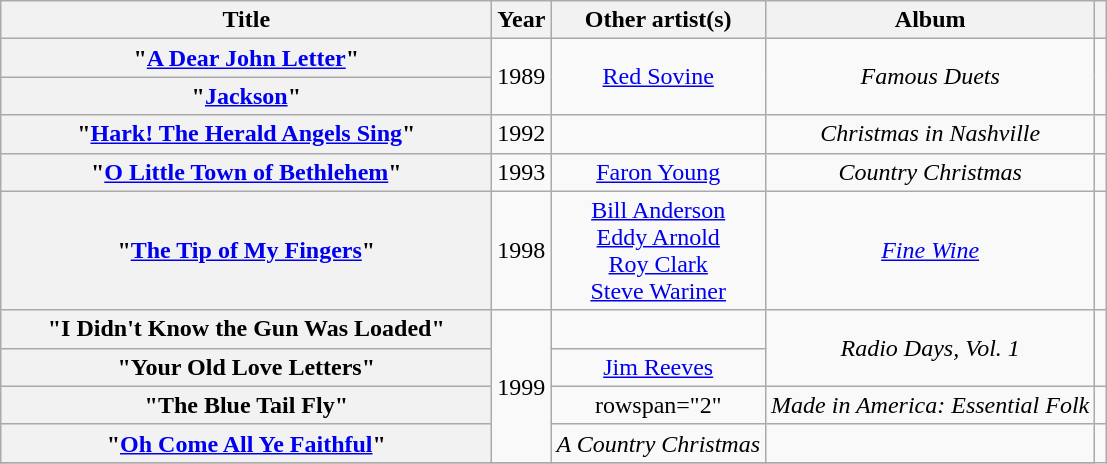<table class="wikitable plainrowheaders" style="text-align:center;" border="1">
<tr>
<th scope="col" style="width:20em;">Title</th>
<th scope="col">Year</th>
<th scope="col">Other artist(s)</th>
<th scope="col">Album</th>
<th scope="col"></th>
</tr>
<tr>
<th scope="row">"<a href='#'>A Dear John Letter</a>"</th>
<td rowspan="2">1989</td>
<td rowspan="2"><a href='#'>Red Sovine</a></td>
<td rowspan="2"><em>Famous Duets</em></td>
<td align="center" rowspan="2"></td>
</tr>
<tr>
<th scope="row">"<a href='#'>Jackson</a>"</th>
</tr>
<tr>
<th scope="row">"<a href='#'>Hark! The Herald Angels Sing</a>"</th>
<td>1992</td>
<td></td>
<td><em>Christmas in Nashville</em></td>
<td align="center"></td>
</tr>
<tr>
<th scope="row">"<a href='#'>O Little Town of Bethlehem</a>"</th>
<td>1993</td>
<td><a href='#'>Faron Young</a></td>
<td><em>Country Christmas</em></td>
<td align="center"></td>
</tr>
<tr>
<th scope="row">"<a href='#'>The Tip of My Fingers</a>"</th>
<td>1998</td>
<td><a href='#'>Bill Anderson</a><br><a href='#'>Eddy Arnold</a><br><a href='#'>Roy Clark</a><br><a href='#'>Steve Wariner</a></td>
<td><em><a href='#'>Fine Wine</a></em></td>
<td align="center"></td>
</tr>
<tr>
<th scope="row">"I Didn't Know the Gun Was Loaded"</th>
<td rowspan="4">1999</td>
<td></td>
<td rowspan="2"><em>Radio Days, Vol. 1</em></td>
<td align="center" rowspan="2"></td>
</tr>
<tr>
<th scope="row">"Your Old Love Letters"</th>
<td><a href='#'>Jim Reeves</a></td>
</tr>
<tr>
<th scope="row">"The Blue Tail Fly"</th>
<td>rowspan="2" </td>
<td><em>Made in America: Essential Folk</em></td>
<td align="center"></td>
</tr>
<tr>
<th scope="row">"<a href='#'>Oh Come All Ye Faithful</a>"</th>
<td><em>A Country Christmas</em></td>
<td align="center"></td>
</tr>
<tr>
</tr>
</table>
